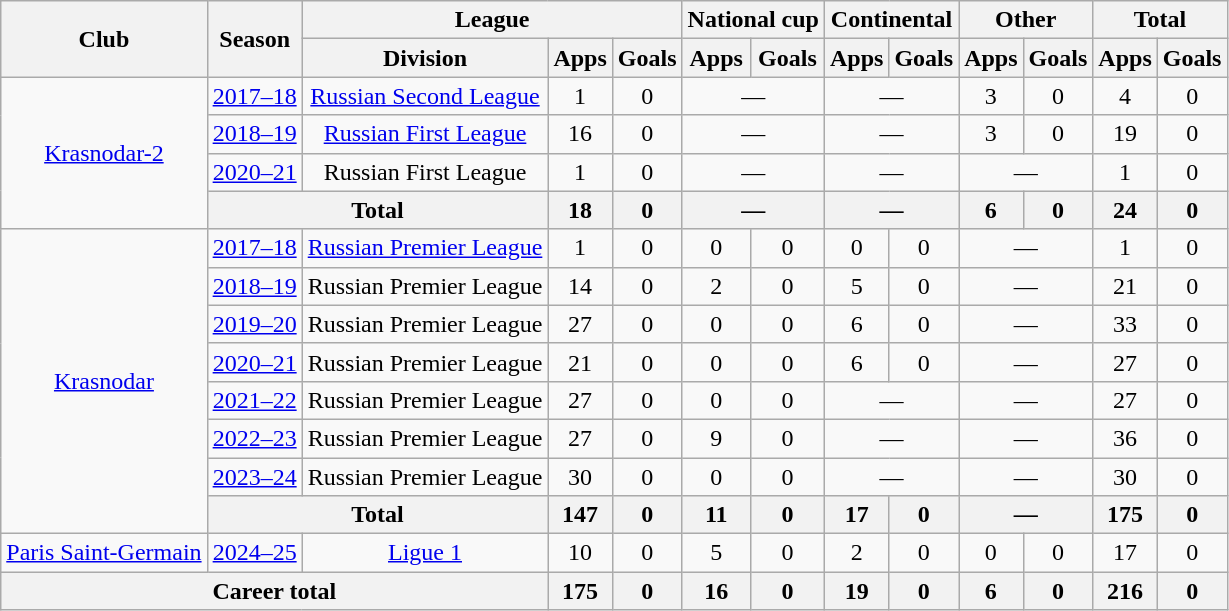<table class="wikitable" style="text-align: center;">
<tr>
<th rowspan=2>Club</th>
<th rowspan=2>Season</th>
<th colspan=3>League</th>
<th colspan=2>National cup</th>
<th colspan=2>Continental</th>
<th colspan=2>Other</th>
<th colspan=2>Total</th>
</tr>
<tr>
<th>Division</th>
<th>Apps</th>
<th>Goals</th>
<th>Apps</th>
<th>Goals</th>
<th>Apps</th>
<th>Goals</th>
<th>Apps</th>
<th>Goals</th>
<th>Apps</th>
<th>Goals</th>
</tr>
<tr>
<td rowspan=4><a href='#'>Krasnodar-2</a></td>
<td><a href='#'>2017–18</a></td>
<td><a href='#'>Russian Second League</a></td>
<td>1</td>
<td>0</td>
<td colspan=2>—</td>
<td colspan=2>—</td>
<td>3</td>
<td>0</td>
<td>4</td>
<td>0</td>
</tr>
<tr>
<td><a href='#'>2018–19</a></td>
<td><a href='#'>Russian First League</a></td>
<td>16</td>
<td>0</td>
<td colspan=2>—</td>
<td colspan=2>—</td>
<td>3</td>
<td>0</td>
<td>19</td>
<td>0</td>
</tr>
<tr>
<td><a href='#'>2020–21</a></td>
<td>Russian First League</td>
<td>1</td>
<td>0</td>
<td colspan=2>—</td>
<td colspan=2>—</td>
<td colspan=2>—</td>
<td>1</td>
<td>0</td>
</tr>
<tr>
<th colspan=2>Total</th>
<th>18</th>
<th>0</th>
<th colspan=2>—</th>
<th colspan=2>—</th>
<th>6</th>
<th>0</th>
<th>24</th>
<th>0</th>
</tr>
<tr>
<td rowspan=8><a href='#'>Krasnodar</a></td>
<td><a href='#'>2017–18</a></td>
<td><a href='#'>Russian Premier League</a></td>
<td>1</td>
<td>0</td>
<td>0</td>
<td>0</td>
<td>0</td>
<td>0</td>
<td colspan=2>—</td>
<td>1</td>
<td>0</td>
</tr>
<tr>
<td><a href='#'>2018–19</a></td>
<td>Russian Premier League</td>
<td>14</td>
<td>0</td>
<td>2</td>
<td>0</td>
<td>5</td>
<td>0</td>
<td colspan=2>—</td>
<td>21</td>
<td>0</td>
</tr>
<tr>
<td><a href='#'>2019–20</a></td>
<td>Russian Premier League</td>
<td>27</td>
<td>0</td>
<td>0</td>
<td>0</td>
<td>6</td>
<td>0</td>
<td colspan=2>—</td>
<td>33</td>
<td>0</td>
</tr>
<tr>
<td><a href='#'>2020–21</a></td>
<td>Russian Premier League</td>
<td>21</td>
<td>0</td>
<td>0</td>
<td>0</td>
<td>6</td>
<td>0</td>
<td colspan=2>—</td>
<td>27</td>
<td>0</td>
</tr>
<tr>
<td><a href='#'>2021–22</a></td>
<td>Russian Premier League</td>
<td>27</td>
<td>0</td>
<td>0</td>
<td>0</td>
<td colspan=2>—</td>
<td colspan=2>—</td>
<td>27</td>
<td>0</td>
</tr>
<tr>
<td><a href='#'>2022–23</a></td>
<td>Russian Premier League</td>
<td>27</td>
<td>0</td>
<td>9</td>
<td>0</td>
<td colspan=2>—</td>
<td colspan=2>—</td>
<td>36</td>
<td>0</td>
</tr>
<tr>
<td><a href='#'>2023–24</a></td>
<td>Russian Premier League</td>
<td>30</td>
<td>0</td>
<td>0</td>
<td>0</td>
<td colspan=2>—</td>
<td colspan=2>—</td>
<td>30</td>
<td>0</td>
</tr>
<tr>
<th colspan=2>Total</th>
<th>147</th>
<th>0</th>
<th>11</th>
<th>0</th>
<th>17</th>
<th>0</th>
<th colspan=2>—</th>
<th>175</th>
<th>0</th>
</tr>
<tr>
<td><a href='#'>Paris Saint-Germain</a></td>
<td><a href='#'>2024–25</a></td>
<td><a href='#'>Ligue 1</a></td>
<td>10</td>
<td>0</td>
<td>5</td>
<td>0</td>
<td>2</td>
<td>0</td>
<td>0</td>
<td>0</td>
<td>17</td>
<td>0</td>
</tr>
<tr>
<th colspan=3>Career total</th>
<th>175</th>
<th>0</th>
<th>16</th>
<th>0</th>
<th>19</th>
<th>0</th>
<th>6</th>
<th>0</th>
<th>216</th>
<th>0</th>
</tr>
</table>
